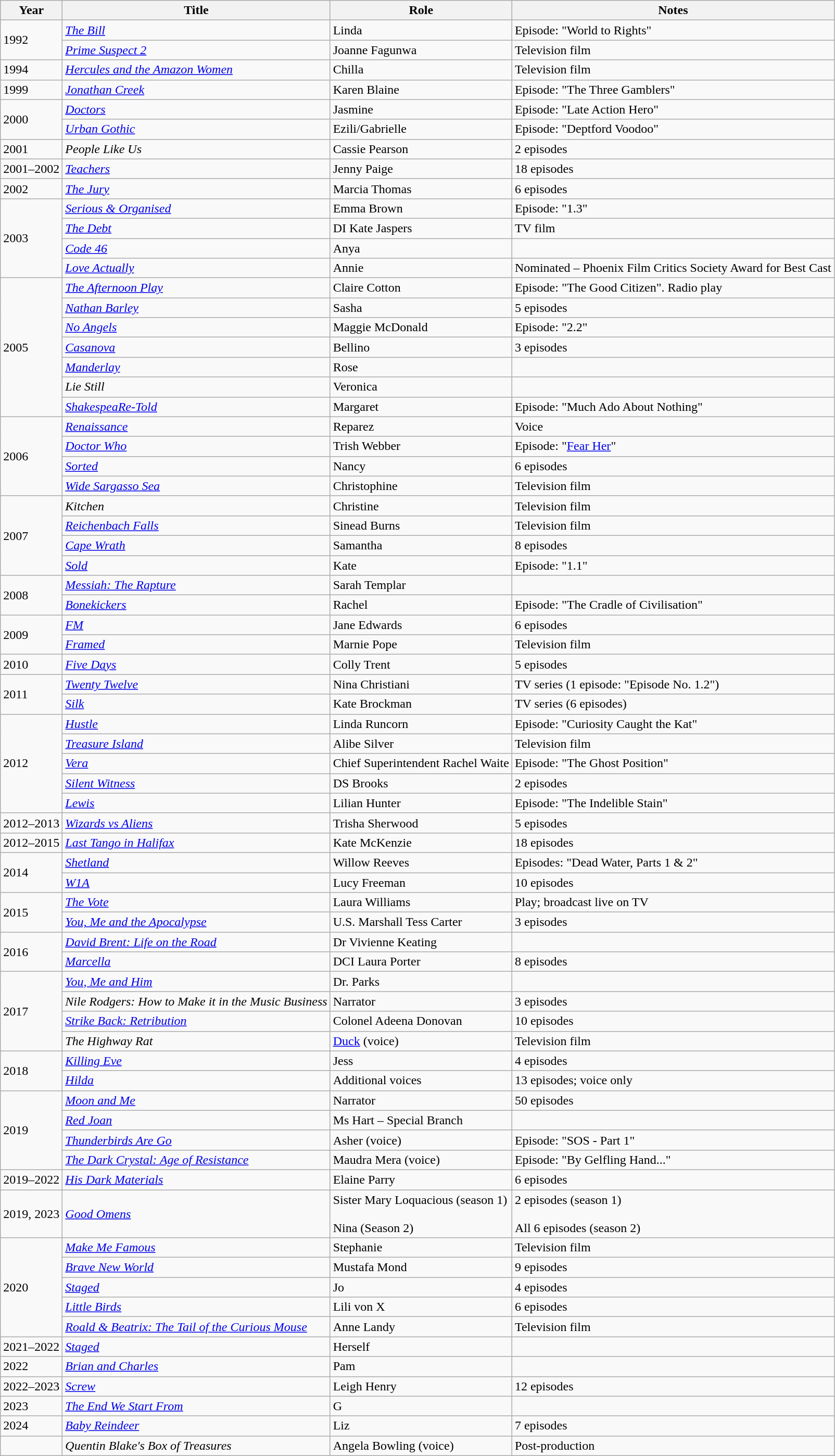<table class="wikitable">
<tr>
<th>Year</th>
<th>Title</th>
<th>Role</th>
<th>Notes</th>
</tr>
<tr>
<td rowspan="2">1992</td>
<td><em><a href='#'>The Bill</a></em></td>
<td>Linda</td>
<td>Episode: "World to Rights"</td>
</tr>
<tr>
<td><a href='#'><em>Prime Suspect 2</em></a></td>
<td>Joanne Fagunwa</td>
<td>Television film</td>
</tr>
<tr>
<td>1994</td>
<td><em><a href='#'>Hercules and the Amazon Women</a></em></td>
<td>Chilla</td>
<td>Television film</td>
</tr>
<tr>
<td>1999</td>
<td><em><a href='#'>Jonathan Creek</a></em></td>
<td>Karen Blaine</td>
<td>Episode: "The Three Gamblers"</td>
</tr>
<tr>
<td rowspan="2">2000</td>
<td><a href='#'><em>Doctors</em></a></td>
<td>Jasmine</td>
<td>Episode: "Late Action Hero"</td>
</tr>
<tr>
<td><a href='#'><em>Urban Gothic</em></a></td>
<td>Ezili/Gabrielle</td>
<td>Episode: "Deptford Voodoo"</td>
</tr>
<tr>
<td>2001</td>
<td><em>People Like Us</em></td>
<td>Cassie Pearson</td>
<td>2 episodes</td>
</tr>
<tr>
<td>2001–2002</td>
<td><a href='#'><em>Teachers</em></a></td>
<td>Jenny Paige</td>
<td>18 episodes</td>
</tr>
<tr>
<td>2002</td>
<td><a href='#'><em>The Jury</em></a></td>
<td>Marcia Thomas</td>
<td>6 episodes</td>
</tr>
<tr>
<td rowspan="4">2003</td>
<td><em><a href='#'>Serious & Organised</a></em></td>
<td>Emma Brown</td>
<td>Episode: "1.3"</td>
</tr>
<tr>
<td><em><a href='#'>The Debt</a></em></td>
<td>DI Kate Jaspers</td>
<td>TV film</td>
</tr>
<tr>
<td><em><a href='#'>Code 46</a></em></td>
<td>Anya</td>
<td></td>
</tr>
<tr>
<td><em><a href='#'>Love Actually</a></em></td>
<td>Annie</td>
<td>Nominated – Phoenix Film Critics Society Award for Best Cast</td>
</tr>
<tr>
<td rowspan="7">2005</td>
<td><a href='#'><em>The Afternoon Play</em></a></td>
<td>Claire Cotton</td>
<td>Episode: "The Good Citizen". Radio play</td>
</tr>
<tr>
<td><em><a href='#'>Nathan Barley</a></em></td>
<td>Sasha</td>
<td>5 episodes</td>
</tr>
<tr>
<td><a href='#'><em>No Angels</em></a></td>
<td>Maggie McDonald</td>
<td>Episode: "2.2"</td>
</tr>
<tr>
<td><a href='#'><em>Casanova</em></a></td>
<td>Bellino</td>
<td>3 episodes</td>
</tr>
<tr>
<td><em><a href='#'>Manderlay</a></em></td>
<td>Rose</td>
<td></td>
</tr>
<tr>
<td><em>Lie Still</em></td>
<td>Veronica</td>
<td></td>
</tr>
<tr>
<td><em><a href='#'>ShakespeaRe-Told</a></em></td>
<td>Margaret</td>
<td>Episode: "Much Ado About Nothing"</td>
</tr>
<tr>
<td rowspan="4">2006</td>
<td><em><a href='#'>Renaissance</a></em></td>
<td>Reparez</td>
<td>Voice</td>
</tr>
<tr>
<td><em><a href='#'>Doctor Who</a></em></td>
<td>Trish Webber</td>
<td>Episode: "<a href='#'>Fear Her</a>"</td>
</tr>
<tr>
<td><a href='#'><em>Sorted</em></a></td>
<td>Nancy</td>
<td>6 episodes</td>
</tr>
<tr>
<td><a href='#'><em>Wide Sargasso Sea</em></a></td>
<td>Christophine</td>
<td>Television film</td>
</tr>
<tr>
<td rowspan="4">2007</td>
<td><em>Kitchen</em></td>
<td>Christine</td>
<td>Television film</td>
</tr>
<tr>
<td><a href='#'><em>Reichenbach Falls</em></a></td>
<td>Sinead Burns</td>
<td>Television film</td>
</tr>
<tr>
<td><a href='#'><em>Cape Wrath</em></a></td>
<td>Samantha</td>
<td>8 episodes</td>
</tr>
<tr>
<td><a href='#'><em>Sold</em></a></td>
<td>Kate</td>
<td>Episode: "1.1"</td>
</tr>
<tr>
<td rowspan="2">2008</td>
<td><a href='#'><em>Messiah: The Rapture</em></a></td>
<td>Sarah Templar</td>
<td></td>
</tr>
<tr>
<td><em><a href='#'>Bonekickers</a></em></td>
<td>Rachel</td>
<td>Episode: "The Cradle of Civilisation"</td>
</tr>
<tr>
<td rowspan="2">2009</td>
<td><a href='#'><em>FM</em></a></td>
<td>Jane Edwards</td>
<td>6 episodes</td>
</tr>
<tr>
<td><em><a href='#'>Framed</a></em></td>
<td>Marnie Pope</td>
<td>Television film</td>
</tr>
<tr>
<td>2010</td>
<td><em><a href='#'>Five Days</a></em></td>
<td>Colly Trent</td>
<td>5 episodes</td>
</tr>
<tr>
<td rowspan="2">2011</td>
<td><em><a href='#'>Twenty Twelve</a></em></td>
<td>Nina Christiani</td>
<td>TV series (1 episode: "Episode No. 1.2")</td>
</tr>
<tr>
<td><a href='#'><em>Silk</em></a></td>
<td>Kate Brockman</td>
<td>TV series (6 episodes)</td>
</tr>
<tr>
<td rowspan="5">2012</td>
<td><a href='#'><em>Hustle</em></a></td>
<td>Linda Runcorn</td>
<td>Episode: "Curiosity Caught the Kat"</td>
</tr>
<tr>
<td><a href='#'><em>Treasure Island</em></a></td>
<td>Alibe Silver</td>
<td>Television film</td>
</tr>
<tr>
<td><a href='#'><em>Vera</em></a></td>
<td>Chief Superintendent Rachel Waite</td>
<td>Episode: "The Ghost Position"</td>
</tr>
<tr>
<td><em><a href='#'>Silent Witness</a></em></td>
<td>DS Brooks</td>
<td>2 episodes</td>
</tr>
<tr>
<td><a href='#'><em>Lewis</em></a></td>
<td>Lilian Hunter</td>
<td>Episode: "The Indelible Stain"</td>
</tr>
<tr>
<td>2012–2013</td>
<td><em><a href='#'>Wizards vs Aliens</a></em></td>
<td>Trisha Sherwood</td>
<td>5 episodes</td>
</tr>
<tr>
<td>2012–2015</td>
<td><em><a href='#'>Last Tango in Halifax</a></em></td>
<td>Kate McKenzie</td>
<td>18 episodes</td>
</tr>
<tr>
<td rowspan="2">2014</td>
<td><em><a href='#'>Shetland</a></em></td>
<td>Willow Reeves</td>
<td>Episodes: "Dead Water, Parts 1 & 2"</td>
</tr>
<tr>
<td><em><a href='#'>W1A</a></em></td>
<td>Lucy Freeman</td>
<td>10 episodes</td>
</tr>
<tr>
<td rowspan="2">2015</td>
<td><em><a href='#'>The Vote</a></em></td>
<td>Laura Williams</td>
<td>Play; broadcast live on TV</td>
</tr>
<tr>
<td><em><a href='#'>You, Me and the Apocalypse</a></em></td>
<td>U.S. Marshall Tess Carter</td>
<td>3 episodes</td>
</tr>
<tr>
<td rowspan="2">2016</td>
<td><em><a href='#'>David Brent: Life on the Road</a></em></td>
<td>Dr Vivienne Keating</td>
<td></td>
</tr>
<tr>
<td><em><a href='#'>Marcella</a></em></td>
<td>DCI Laura Porter</td>
<td>8 episodes</td>
</tr>
<tr>
<td rowspan="4">2017</td>
<td><em><a href='#'>You, Me and Him</a></em></td>
<td>Dr. Parks</td>
<td></td>
</tr>
<tr>
<td><em>Nile Rodgers: How to Make it in the Music Business</em></td>
<td>Narrator</td>
<td>3 episodes</td>
</tr>
<tr>
<td><em><a href='#'>Strike Back: Retribution</a></em></td>
<td>Colonel Adeena Donovan</td>
<td>10 episodes</td>
</tr>
<tr>
<td><em>The Highway Rat</em></td>
<td><a href='#'>Duck</a> (voice)</td>
<td>Television film</td>
</tr>
<tr>
<td rowspan="2">2018</td>
<td><em><a href='#'>Killing Eve</a></em></td>
<td>Jess</td>
<td>4 episodes</td>
</tr>
<tr>
<td><em><a href='#'>Hilda</a></em></td>
<td>Additional voices</td>
<td>13 episodes; voice only</td>
</tr>
<tr>
<td rowspan="4">2019</td>
<td><em><a href='#'>Moon and Me</a></em></td>
<td>Narrator</td>
<td>50 episodes</td>
</tr>
<tr>
<td><em><a href='#'>Red Joan</a></em></td>
<td>Ms Hart – Special Branch</td>
<td></td>
</tr>
<tr>
<td><em><a href='#'>Thunderbirds Are Go</a></em></td>
<td>Asher (voice)</td>
<td>Episode: "SOS - Part 1"</td>
</tr>
<tr>
<td><em><a href='#'>The Dark Crystal: Age of Resistance</a></em></td>
<td>Maudra Mera (voice)</td>
<td>Episode: "By Gelfling Hand..."</td>
</tr>
<tr>
<td>2019–2022</td>
<td><em><a href='#'>His Dark Materials</a></em></td>
<td>Elaine Parry</td>
<td>6 episodes</td>
</tr>
<tr>
<td>2019, 2023</td>
<td><em><a href='#'>Good Omens</a></em></td>
<td>Sister Mary Loquacious (season 1)<br><br>Nina (Season 2)</td>
<td>2 episodes (season 1)<br><br>All 6 episodes (season 2)</td>
</tr>
<tr>
<td rowspan="5">2020</td>
<td><em><a href='#'>Make Me Famous</a></em></td>
<td>Stephanie</td>
<td>Television film</td>
</tr>
<tr>
<td><em><a href='#'>Brave New World</a></em></td>
<td>Mustafa Mond</td>
<td>9 episodes</td>
</tr>
<tr>
<td><em><a href='#'>Staged</a></em></td>
<td>Jo</td>
<td>4 episodes</td>
</tr>
<tr>
<td><em><a href='#'>Little Birds</a></em></td>
<td>Lili von X</td>
<td>6 episodes</td>
</tr>
<tr>
<td><em><a href='#'>Roald & Beatrix: The Tail of the Curious Mouse</a></em></td>
<td>Anne Landy</td>
<td>Television film</td>
</tr>
<tr>
<td>2021–2022</td>
<td><em><a href='#'>Staged</a></em></td>
<td>Herself</td>
<td></td>
</tr>
<tr>
<td>2022</td>
<td><em><a href='#'>Brian and Charles</a></em></td>
<td>Pam</td>
<td></td>
</tr>
<tr>
<td>2022–2023</td>
<td><em><a href='#'>Screw</a></em></td>
<td>Leigh Henry</td>
<td>12 episodes</td>
</tr>
<tr>
<td>2023</td>
<td><em><a href='#'>The End We Start From</a></em></td>
<td>G</td>
<td></td>
</tr>
<tr>
<td>2024</td>
<td><em><a href='#'>Baby Reindeer</a></em></td>
<td>Liz</td>
<td>7 episodes</td>
</tr>
<tr>
<td></td>
<td><em>Quentin Blake's Box of Treasures</em></td>
<td>Angela Bowling (voice)</td>
<td>Post-production</td>
</tr>
</table>
